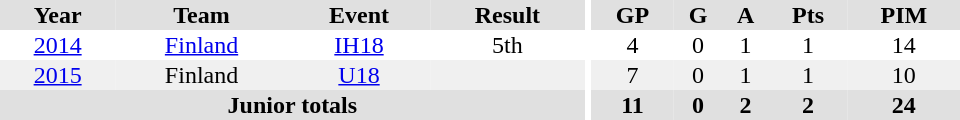<table border="0" cellpadding="1" cellspacing="0" ID="Table3" style="text-align:center; width:40em">
<tr ALIGN="center" bgcolor="#e0e0e0">
<th>Year</th>
<th>Team</th>
<th>Event</th>
<th>Result</th>
<th rowspan="99" bgcolor="#ffffff"></th>
<th>GP</th>
<th>G</th>
<th>A</th>
<th>Pts</th>
<th>PIM</th>
</tr>
<tr>
<td><a href='#'>2014</a></td>
<td><a href='#'>Finland</a></td>
<td><a href='#'>IH18</a></td>
<td>5th</td>
<td>4</td>
<td>0</td>
<td>1</td>
<td>1</td>
<td>14</td>
</tr>
<tr bgcolor="#f0f0f0">
<td><a href='#'>2015</a></td>
<td>Finland</td>
<td><a href='#'>U18</a></td>
<td></td>
<td>7</td>
<td>0</td>
<td>1</td>
<td>1</td>
<td>10</td>
</tr>
<tr bgcolor="#e0e0e0">
<th colspan="4">Junior totals</th>
<th>11</th>
<th>0</th>
<th>2</th>
<th>2</th>
<th>24</th>
</tr>
</table>
